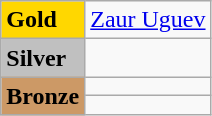<table class="wikitable">
<tr>
<td bgcolor="gold"><strong>Gold</strong></td>
<td> <a href='#'>Zaur Uguev</a> </td>
</tr>
<tr>
<td bgcolor="silver"><strong>Silver</strong></td>
<td></td>
</tr>
<tr>
<td rowspan="2" bgcolor="#cc9966"><strong>Bronze</strong></td>
<td></td>
</tr>
<tr>
<td></td>
</tr>
</table>
